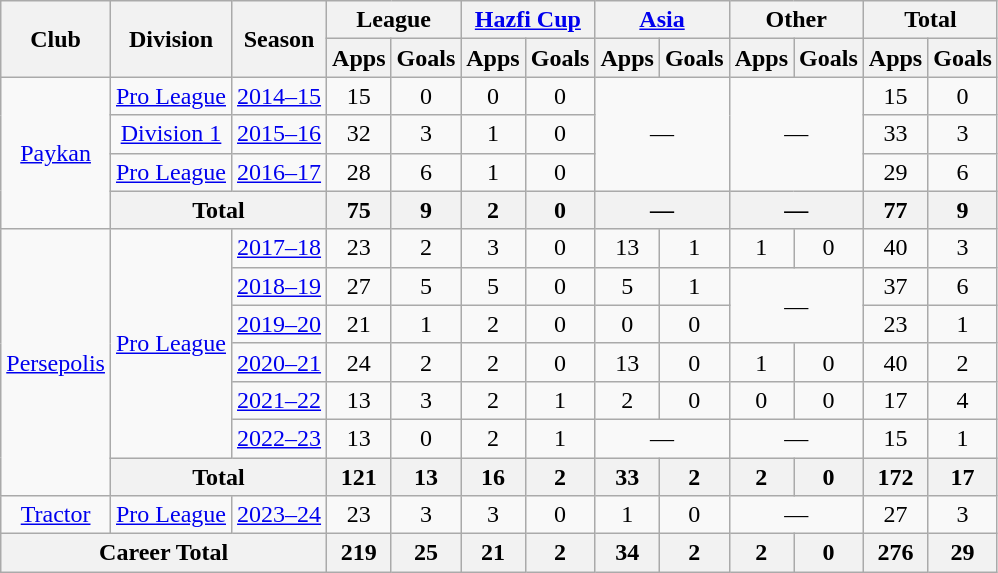<table class="wikitable" style="text-align: center;">
<tr>
<th rowspan=2>Club</th>
<th rowspan=2>Division</th>
<th rowspan=2>Season</th>
<th colspan=2>League</th>
<th colspan=2><a href='#'>Hazfi Cup</a></th>
<th colspan=2><a href='#'>Asia</a></th>
<th colspan="2">Other</th>
<th colspan=2>Total</th>
</tr>
<tr>
<th>Apps</th>
<th>Goals</th>
<th>Apps</th>
<th>Goals</th>
<th>Apps</th>
<th>Goals</th>
<th>Apps</th>
<th>Goals</th>
<th>Apps</th>
<th>Goals</th>
</tr>
<tr>
<td rowspan=4><a href='#'>Paykan</a></td>
<td><a href='#'>Pro League</a></td>
<td><a href='#'>2014–15</a></td>
<td>15</td>
<td>0</td>
<td>0</td>
<td>0</td>
<td colspan="2" rowspan="3">—</td>
<td colspan="2" rowspan="3">—</td>
<td>15</td>
<td>0</td>
</tr>
<tr>
<td rowspan=1><a href='#'>Division 1</a></td>
<td><a href='#'>2015–16</a></td>
<td>32</td>
<td>3</td>
<td>1</td>
<td>0</td>
<td>33</td>
<td>3</td>
</tr>
<tr>
<td rowspan="1"><a href='#'>Pro League</a></td>
<td><a href='#'>2016–17</a></td>
<td>28</td>
<td>6</td>
<td>1</td>
<td>0</td>
<td>29</td>
<td>6</td>
</tr>
<tr>
<th colspan=2>Total</th>
<th>75</th>
<th>9</th>
<th>2</th>
<th>0</th>
<th colspan=2>—</th>
<th colspan="2">—</th>
<th>77</th>
<th>9</th>
</tr>
<tr>
<td rowspan="7"><a href='#'>Persepolis</a></td>
<td rowspan="6"><a href='#'>Pro League</a></td>
<td><a href='#'>2017–18</a></td>
<td>23</td>
<td>2</td>
<td>3</td>
<td>0</td>
<td>13</td>
<td>1</td>
<td>1</td>
<td>0</td>
<td>40</td>
<td>3</td>
</tr>
<tr>
<td><a href='#'>2018–19</a></td>
<td>27</td>
<td>5</td>
<td>5</td>
<td>0</td>
<td>5</td>
<td>1</td>
<td colspan="2" rowspan="2">—</td>
<td>37</td>
<td>6</td>
</tr>
<tr>
<td><a href='#'>2019–20</a></td>
<td>21</td>
<td>1</td>
<td>2</td>
<td>0</td>
<td>0</td>
<td>0</td>
<td>23</td>
<td>1</td>
</tr>
<tr>
<td><a href='#'>2020–21</a></td>
<td>24</td>
<td>2</td>
<td>2</td>
<td>0</td>
<td>13</td>
<td>0</td>
<td>1</td>
<td>0</td>
<td>40</td>
<td>2</td>
</tr>
<tr>
<td><a href='#'>2021–22</a></td>
<td>13</td>
<td>3</td>
<td>2</td>
<td>1</td>
<td>2</td>
<td>0</td>
<td>0</td>
<td>0</td>
<td>17</td>
<td>4</td>
</tr>
<tr>
<td><a href='#'>2022–23</a></td>
<td>13</td>
<td>0</td>
<td>2</td>
<td>1</td>
<td colspan="2">—</td>
<td colspan="2">—</td>
<td>15</td>
<td>1</td>
</tr>
<tr>
<th colspan=2>Total</th>
<th>121</th>
<th>13</th>
<th>16</th>
<th>2</th>
<th>33</th>
<th>2</th>
<th>2</th>
<th>0</th>
<th>172</th>
<th>17</th>
</tr>
<tr>
<td><a href='#'>Tractor</a></td>
<td><a href='#'>Pro League</a></td>
<td><a href='#'>2023–24</a></td>
<td>23</td>
<td>3</td>
<td>3</td>
<td>0</td>
<td>1</td>
<td>0</td>
<td colspan="2">—</td>
<td>27</td>
<td>3</td>
</tr>
<tr>
<th colspan="3">Career Total</th>
<th>219</th>
<th>25</th>
<th>21</th>
<th>2</th>
<th>34</th>
<th>2</th>
<th>2</th>
<th>0</th>
<th>276</th>
<th>29</th>
</tr>
</table>
